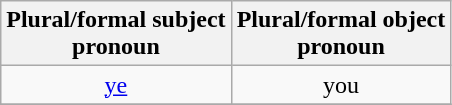<table class="wikitable">
<tr>
<th>Plural/formal subject <br>pronoun</th>
<th>Plural/formal object <br>pronoun</th>
</tr>
<tr align=center>
<td><a href='#'>ye</a></td>
<td>you</td>
</tr>
<tr>
</tr>
</table>
